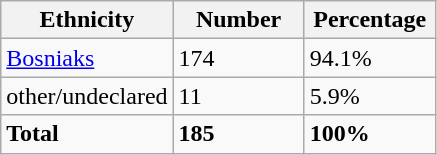<table class="wikitable">
<tr>
<th width="100px">Ethnicity</th>
<th width="80px">Number</th>
<th width="80px">Percentage</th>
</tr>
<tr>
<td><a href='#'>Bosniaks</a></td>
<td>174</td>
<td>94.1%</td>
</tr>
<tr>
<td>other/undeclared</td>
<td>11</td>
<td>5.9%</td>
</tr>
<tr>
<td><strong>Total</strong></td>
<td><strong>185</strong></td>
<td><strong>100%</strong></td>
</tr>
</table>
